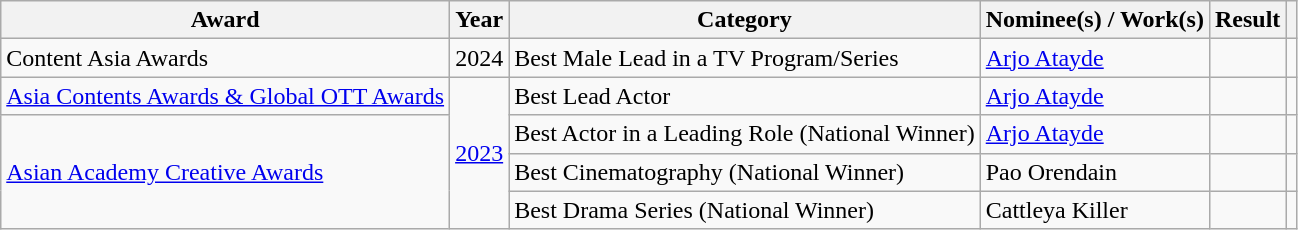<table class="wikitable plainrowheaders sortable" style="margin-right: 0;">
<tr>
<th scope="col">Award</th>
<th scope="col">Year</th>
<th scope="col">Category</th>
<th scope="col">Nominee(s) / Work(s)</th>
<th scope="col">Result</th>
<th scope="col" class="unsortable"></th>
</tr>
<tr>
<td>Content Asia Awards</td>
<td>2024</td>
<td>Best Male Lead in a TV Program/Series</td>
<td><a href='#'>Arjo Atayde</a></td>
<td></td>
<td></td>
</tr>
<tr>
<td><a href='#'>Asia Contents Awards & Global OTT Awards</a></td>
<td rowspan="4"><a href='#'>2023</a></td>
<td>Best Lead Actor</td>
<td><a href='#'>Arjo Atayde</a></td>
<td></td>
<td></td>
</tr>
<tr>
<td rowspan="3"><a href='#'>Asian Academy Creative Awards</a></td>
<td>Best Actor in a Leading Role (National Winner)</td>
<td><a href='#'>Arjo Atayde</a></td>
<td></td>
<td></td>
</tr>
<tr>
<td>Best Cinematography (National Winner)</td>
<td>Pao Orendain</td>
<td></td>
<td></td>
</tr>
<tr>
<td>Best Drama Series (National Winner)</td>
<td>Cattleya Killer</td>
<td></td>
<td></td>
</tr>
</table>
